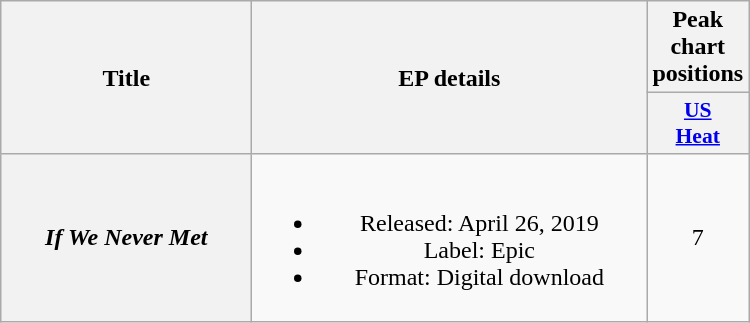<table class="wikitable plainrowheaders" style="text-align:center;">
<tr>
<th scope="col" rowspan="2" style="width:10em;">Title</th>
<th scope="col" rowspan="2" style="width:16em;">EP details</th>
<th scope="col">Peak chart positions</th>
</tr>
<tr>
<th scope="col" style="width:2.5em;font-size:90%;"><a href='#'>US<br>Heat</a><br></th>
</tr>
<tr>
<th scope="row"><em>If We Never Met</em></th>
<td><br><ul><li>Released: April 26, 2019</li><li>Label: Epic</li><li>Format: Digital download</li></ul></td>
<td>7</td>
</tr>
</table>
